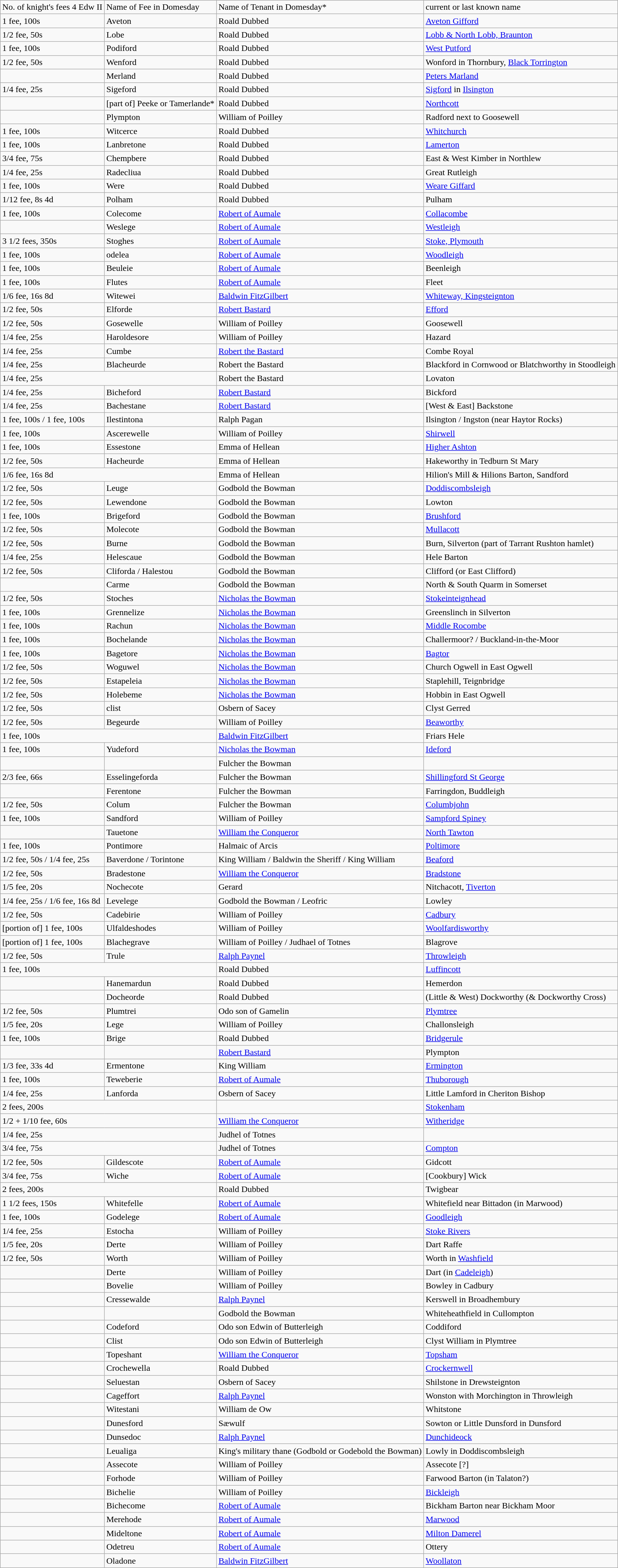<table class="wikitable">
<tr>
<td>No. of knight's fees  4 Edw II</td>
<td>Name of Fee in Domesday</td>
<td>Name of Tenant in Domesday*</td>
<td>current or last known name</td>
</tr>
<tr>
<td>1 fee, 100s</td>
<td>Aveton</td>
<td>Roald Dubbed</td>
<td><a href='#'>Aveton  Gifford</a></td>
</tr>
<tr>
<td>1/2 fee, 50s</td>
<td>Lobe</td>
<td>Roald Dubbed</td>
<td><a href='#'>Lobb &  North Lobb, Braunton</a></td>
</tr>
<tr>
<td>1 fee, 100s</td>
<td>Podiford</td>
<td>Roald Dubbed</td>
<td><a href='#'>West  Putford</a></td>
</tr>
<tr>
<td>1/2 fee, 50s</td>
<td>Wenford</td>
<td>Roald Dubbed</td>
<td>Wonford in Thornbury, <a href='#'>Black Torrington</a></td>
</tr>
<tr>
<td></td>
<td>Merland</td>
<td>Roald Dubbed</td>
<td><a href='#'>Peters  Marland</a></td>
</tr>
<tr>
<td>1/4 fee, 25s</td>
<td>Sigeford</td>
<td>Roald Dubbed</td>
<td><a href='#'>Sigford</a> in <a href='#'>Ilsington</a></td>
</tr>
<tr>
<td></td>
<td>[part of] Peeke or Tamerlande*</td>
<td>Roald Dubbed</td>
<td><a href='#'>Northcott</a></td>
</tr>
<tr>
<td></td>
<td>Plympton</td>
<td>William of Poilley</td>
<td>Radford next to Goosewell</td>
</tr>
<tr>
<td>1 fee, 100s</td>
<td>Witcerce</td>
<td>Roald Dubbed</td>
<td><a href='#'>Whitchurch</a></td>
</tr>
<tr>
<td>1 fee, 100s</td>
<td>Lanbretone</td>
<td>Roald Dubbed</td>
<td><a href='#'>Lamerton</a></td>
</tr>
<tr>
<td>3/4 fee, 75s</td>
<td>Chempbere</td>
<td>Roald Dubbed</td>
<td>East & West Kimber in Northlew</td>
</tr>
<tr>
<td>1/4 fee, 25s</td>
<td>Radecliua</td>
<td>Roald Dubbed</td>
<td>Great Rutleigh</td>
</tr>
<tr>
<td>1 fee, 100s</td>
<td>Were</td>
<td>Roald Dubbed</td>
<td><a href='#'>Weare  Giffard</a></td>
</tr>
<tr>
<td>1/12 fee, 8s 4d</td>
<td>Polham</td>
<td>Roald Dubbed</td>
<td>Pulham</td>
</tr>
<tr>
<td>1 fee, 100s</td>
<td>Colecome</td>
<td><a href='#'>Robert of Aumale</a></td>
<td><a href='#'>Collacombe</a></td>
</tr>
<tr>
<td></td>
<td>Weslege</td>
<td><a href='#'>Robert of Aumale</a></td>
<td><a href='#'>Westleigh</a></td>
</tr>
<tr>
<td>3 1/2 fees, 350s</td>
<td>Stoghes</td>
<td><a href='#'>Robert of Aumale</a></td>
<td><a href='#'>Stoke,  Plymouth</a></td>
</tr>
<tr>
<td>1 fee, 100s</td>
<td>odelea</td>
<td><a href='#'>Robert of Aumale</a></td>
<td><a href='#'>Woodleigh</a></td>
</tr>
<tr>
<td>1 fee, 100s</td>
<td>Beuleie</td>
<td><a href='#'>Robert of Aumale</a></td>
<td>Beenleigh</td>
</tr>
<tr>
<td>1 fee, 100s</td>
<td>Flutes</td>
<td><a href='#'>Robert  of Aumale</a></td>
<td>Fleet</td>
</tr>
<tr>
<td>1/6 fee, 16s 8d</td>
<td>Witewei</td>
<td><a href='#'>Baldwin  FitzGilbert</a></td>
<td><a href='#'>Whiteway,  Kingsteignton</a></td>
</tr>
<tr>
<td>1/2 fee, 50s</td>
<td>Elforde</td>
<td><a href='#'>Robert Bastard</a></td>
<td><a href='#'>Efford</a></td>
</tr>
<tr>
<td>1/2 fee, 50s</td>
<td>Gosewelle</td>
<td>William of Poilley</td>
<td>Goosewell</td>
</tr>
<tr>
<td>1/4 fee, 25s</td>
<td>Haroldesore</td>
<td>William of Poilley</td>
<td>Hazard</td>
</tr>
<tr>
<td>1/4 fee, 25s</td>
<td>Cumbe</td>
<td><a href='#'>Robert the Bastard</a></td>
<td>Combe Royal</td>
</tr>
<tr>
<td>1/4 fee, 25s</td>
<td>Blacheurde</td>
<td>Robert the Bastard</td>
<td>Blackford in Cornwood or Blatchworthy in Stoodleigh</td>
</tr>
<tr>
<td colspan="2">1/4 fee, 25s</td>
<td>Robert the Bastard</td>
<td>Lovaton</td>
</tr>
<tr>
<td>1/4 fee, 25s</td>
<td>Bicheford</td>
<td><a href='#'>Robert Bastard</a></td>
<td>Bickford</td>
</tr>
<tr>
<td>1/4 fee, 25s</td>
<td>Bachestane</td>
<td><a href='#'>Robert Bastard</a></td>
<td>[West & East] Backstone</td>
</tr>
<tr>
<td>1 fee, 100s / 1 fee, 100s</td>
<td>Ilestintona</td>
<td>Ralph Pagan</td>
<td>Ilsington / Ingston (near Haytor Rocks)</td>
</tr>
<tr>
<td>1 fee, 100s</td>
<td>Ascerewelle</td>
<td>William of Poilley</td>
<td><a href='#'>Shirwell</a></td>
</tr>
<tr>
<td>1 fee, 100s</td>
<td>Essestone</td>
<td>Emma of Hellean</td>
<td><a href='#'>Higher  Ashton</a></td>
</tr>
<tr>
<td>1/2 fee, 50s</td>
<td>Hacheurde</td>
<td>Emma of Hellean</td>
<td>Hakeworthy in Tedburn St Mary</td>
</tr>
<tr>
<td colspan="2">1/6 fee, 16s  8d</td>
<td>Emma of Hellean</td>
<td>Hilion's Mill & Hilions Barton, Sandford</td>
</tr>
<tr>
<td>1/2 fee, 50s</td>
<td>Leuge</td>
<td>Godbold the Bowman</td>
<td><a href='#'>Doddiscombsleigh</a></td>
</tr>
<tr>
<td>1/2 fee, 50s</td>
<td>Lewendone</td>
<td>Godbold the Bowman</td>
<td>Lowton</td>
</tr>
<tr>
<td>1 fee, 100s</td>
<td>Brigeford</td>
<td>Godbold the Bowman</td>
<td><a href='#'>Brushford</a></td>
</tr>
<tr>
<td>1/2 fee, 50s</td>
<td>Molecote</td>
<td>Godbold the Bowman</td>
<td><a href='#'>Mullacott</a></td>
</tr>
<tr>
<td>1/2 fee, 50s</td>
<td>Burne</td>
<td>Godbold the Bowman</td>
<td>Burn, Silverton (part of Tarrant Rushton hamlet)</td>
</tr>
<tr>
<td>1/4 fee, 25s</td>
<td>Helescaue</td>
<td>Godbold the Bowman</td>
<td>Hele Barton</td>
</tr>
<tr>
<td>1/2 fee, 50s</td>
<td>Cliforda / Halestou</td>
<td>Godbold the Bowman</td>
<td>Clifford (or East Clifford)</td>
</tr>
<tr>
<td></td>
<td>Carme</td>
<td>Godbold the Bowman</td>
<td>North & South Quarm in Somerset</td>
</tr>
<tr>
<td>1/2 fee, 50s</td>
<td>Stoches</td>
<td><a href='#'>Nicholas the Bowman</a></td>
<td><a href='#'>Stokeinteignhead</a></td>
</tr>
<tr>
<td>1 fee, 100s</td>
<td>Grennelize</td>
<td><a href='#'>Nicholas the Bowman</a></td>
<td>Greenslinch in Silverton</td>
</tr>
<tr>
<td>1 fee, 100s</td>
<td>Rachun</td>
<td><a href='#'>Nicholas the Bowman</a></td>
<td><a href='#'>Middle  Rocombe</a></td>
</tr>
<tr>
<td>1 fee, 100s</td>
<td>Bochelande</td>
<td><a href='#'>Nicholas the Bowman</a></td>
<td>Challermoor? / Buckland-in-the-Moor</td>
</tr>
<tr>
<td>1 fee, 100s</td>
<td>Bagetore</td>
<td><a href='#'>Nicholas the Bowman</a></td>
<td><a href='#'>Bagtor</a></td>
</tr>
<tr>
<td>1/2 fee, 50s</td>
<td>Woguwel</td>
<td><a href='#'>Nicholas the Bowman</a></td>
<td>Church Ogwell in East Ogwell</td>
</tr>
<tr>
<td>1/2 fee, 50s</td>
<td>Estapeleia</td>
<td><a href='#'>Nicholas the Bowman</a></td>
<td>Staplehill, Teignbridge</td>
</tr>
<tr>
<td>1/2 fee, 50s</td>
<td>Holebeme</td>
<td><a href='#'>Nicholas the Bowman</a></td>
<td>Hobbin in East Ogwell</td>
</tr>
<tr>
<td>1/2 fee, 50s</td>
<td>clist</td>
<td>Osbern of Sacey</td>
<td>Clyst Gerred</td>
</tr>
<tr>
<td>1/2 fee, 50s</td>
<td>Begeurde</td>
<td>William of Poilley</td>
<td><a href='#'>Beaworthy</a></td>
</tr>
<tr>
<td colspan="2">1 fee, 100s</td>
<td><a href='#'>Baldwin FitzGilbert</a></td>
<td>Friars Hele</td>
</tr>
<tr>
<td>1 fee, 100s</td>
<td>Yudeford</td>
<td><a href='#'>Nicholas the Bowman</a></td>
<td><a href='#'>Ideford</a></td>
</tr>
<tr>
<td></td>
<td></td>
<td>Fulcher the Bowman</td>
<td></td>
</tr>
<tr>
<td>2/3 fee, 66s</td>
<td>Esselingeforda</td>
<td>Fulcher the Bowman</td>
<td><a href='#'>Shillingford  St George</a></td>
</tr>
<tr>
<td></td>
<td>Ferentone</td>
<td>Fulcher the Bowman</td>
<td>Farringdon, Buddleigh</td>
</tr>
<tr>
<td>1/2 fee, 50s</td>
<td>Colum</td>
<td>Fulcher the Bowman</td>
<td><a href='#'>Columbjohn</a></td>
</tr>
<tr>
<td>1 fee, 100s</td>
<td>Sandford</td>
<td>William of Poilley</td>
<td><a href='#'>Sampford  Spiney</a></td>
</tr>
<tr>
<td></td>
<td>Tauetone</td>
<td><a href='#'>William the Conqueror</a></td>
<td><a href='#'>North  Tawton</a></td>
</tr>
<tr>
<td>1 fee, 100s</td>
<td>Pontimore</td>
<td>Halmaic of Arcis</td>
<td><a href='#'>Poltimore</a></td>
</tr>
<tr>
<td>1/2 fee, 50s / 1/4 fee, 25s</td>
<td>Baverdone / Torintone</td>
<td>King William / Baldwin the Sheriff / King William</td>
<td><a href='#'>Beaford</a></td>
</tr>
<tr>
<td>1/2 fee, 50s</td>
<td>Bradestone</td>
<td><a href='#'>William the Conqueror</a></td>
<td><a href='#'>Bradstone</a></td>
</tr>
<tr>
<td>1/5 fee, 20s</td>
<td>Nochecote</td>
<td>Gerard</td>
<td>Nitchacott, <a href='#'>Tiverton</a></td>
</tr>
<tr>
<td>1/4 fee, 25s / 1/6 fee, 16s 8d</td>
<td>Levelege</td>
<td>Godbold the Bowman / Leofric</td>
<td>Lowley</td>
</tr>
<tr>
<td>1/2 fee, 50s</td>
<td>Cadebirie</td>
<td>William of Poilley</td>
<td><a href='#'>Cadbury</a></td>
</tr>
<tr>
<td>[portion of] 1 fee, 100s</td>
<td>Ulfaldeshodes</td>
<td>William of Poilley</td>
<td><a href='#'>Woolfardisworthy</a></td>
</tr>
<tr>
<td>[portion of] 1 fee, 100s</td>
<td>Blachegrave</td>
<td>William of Poilley / Judhael of Totnes</td>
<td>Blagrove</td>
</tr>
<tr>
<td>1/2 fee, 50s</td>
<td>Trule</td>
<td><a href='#'>Ralph Paynel</a></td>
<td><a href='#'>Throwleigh</a></td>
</tr>
<tr>
<td colspan="2">1 fee, 100s</td>
<td>Roald Dubbed</td>
<td><a href='#'>Luffincott</a></td>
</tr>
<tr>
<td></td>
<td>Hanemardun</td>
<td>Roald Dubbed</td>
<td>Hemerdon</td>
</tr>
<tr>
<td></td>
<td>Docheorde</td>
<td>Roald Dubbed</td>
<td>(Little & West) Dockworthy (& Dockworthy Cross)</td>
</tr>
<tr>
<td>1/2 fee, 50s</td>
<td>Plumtrei</td>
<td>Odo son of Gamelin</td>
<td><a href='#'>Plymtree</a></td>
</tr>
<tr>
<td>1/5 fee, 20s</td>
<td>Lege</td>
<td>William of Poilley</td>
<td>Challonsleigh</td>
</tr>
<tr>
<td>1 fee, 100s</td>
<td>Brige</td>
<td>Roald Dubbed</td>
<td><a href='#'>Bridgerule</a></td>
</tr>
<tr>
<td></td>
<td></td>
<td><a href='#'>Robert Bastard</a></td>
<td>Plympton</td>
</tr>
<tr>
<td>1/3 fee, 33s 4d</td>
<td>Ermentone</td>
<td>King William</td>
<td><a href='#'>Ermington</a></td>
</tr>
<tr>
<td>1 fee, 100s</td>
<td>Teweberie</td>
<td><a href='#'>Robert of Aumale</a></td>
<td><a href='#'>Thuborough</a></td>
</tr>
<tr>
<td>1/4 fee, 25s</td>
<td>Lanforda</td>
<td>Osbern of Sacey</td>
<td>Little Lamford in Cheriton Bishop</td>
</tr>
<tr>
<td colspan="2">2 fees, 200s</td>
<td></td>
<td><a href='#'>Stokenham</a></td>
</tr>
<tr>
<td colspan="2">1/2 + 1/10  fee, 60s</td>
<td><a href='#'>William the Conqueror</a></td>
<td><a href='#'>Witheridge</a></td>
</tr>
<tr>
<td colspan="2">1/4 fee, 25s</td>
<td>Judhel of Totnes</td>
<td></td>
</tr>
<tr>
<td colspan="2">3/4 fee, 75s</td>
<td>Judhel of Totnes</td>
<td><a href='#'>Compton</a></td>
</tr>
<tr>
<td>1/2 fee, 50s</td>
<td>Gildescote</td>
<td><a href='#'>Robert of Aumale</a></td>
<td>Gidcott</td>
</tr>
<tr>
<td>3/4 fee, 75s</td>
<td>Wiche</td>
<td><a href='#'>Robert of Aumale</a></td>
<td>[Cookbury] Wick</td>
</tr>
<tr>
<td colspan="2">2 fees, 200s</td>
<td>Roald Dubbed</td>
<td>Twigbear</td>
</tr>
<tr>
<td>1 1/2 fees, 150s</td>
<td>Whitefelle</td>
<td><a href='#'>Robert of Aumale</a></td>
<td>Whitefield near Bittadon (in Marwood)</td>
</tr>
<tr>
<td>1 fee, 100s</td>
<td>Godelege</td>
<td><a href='#'>Robert  of Aumale</a></td>
<td><a href='#'>Goodleigh</a></td>
</tr>
<tr>
<td>1/4 fee, 25s</td>
<td>Estocha</td>
<td>William of Poilley</td>
<td><a href='#'>Stoke  Rivers</a></td>
</tr>
<tr>
<td>1/5 fee, 20s</td>
<td>Derte</td>
<td>William of Poilley</td>
<td>Dart Raffe</td>
</tr>
<tr>
<td>1/2 fee, 50s</td>
<td>Worth</td>
<td>William of Poilley</td>
<td>Worth in <a href='#'>Washfield</a></td>
</tr>
<tr>
<td></td>
<td>Derte</td>
<td>William of Poilley</td>
<td>Dart (in <a href='#'>Cadeleigh</a>)</td>
</tr>
<tr>
<td></td>
<td>Bovelie</td>
<td>William of Poilley</td>
<td>Bowley in Cadbury</td>
</tr>
<tr>
<td></td>
<td>Cressewalde</td>
<td><a href='#'>Ralph Paynel</a></td>
<td>Kerswell in Broadhembury</td>
</tr>
<tr>
<td></td>
<td></td>
<td>Godbold the Bowman</td>
<td>Whiteheathfield in Cullompton</td>
</tr>
<tr>
<td></td>
<td>Codeford</td>
<td>Odo son Edwin of Butterleigh</td>
<td>Coddiford</td>
</tr>
<tr>
<td></td>
<td>Clist</td>
<td>Odo son Edwin of Butterleigh</td>
<td>Clyst William in Plymtree</td>
</tr>
<tr>
<td></td>
<td>Topeshant</td>
<td><a href='#'>William the Conqueror</a></td>
<td><a href='#'>Topsham</a></td>
</tr>
<tr>
<td></td>
<td>Crochewella</td>
<td>Roald Dubbed</td>
<td><a href='#'>Crockernwell</a></td>
</tr>
<tr>
<td></td>
<td>Seluestan</td>
<td>Osbern of Sacey</td>
<td>Shilstone in Drewsteignton</td>
</tr>
<tr>
<td></td>
<td>Cageffort</td>
<td><a href='#'>Ralph Paynel</a></td>
<td>Wonston with Morchington in Throwleigh</td>
</tr>
<tr>
<td></td>
<td>Witestani</td>
<td>William de Ow</td>
<td>Whitstone</td>
</tr>
<tr>
<td></td>
<td>Dunesford</td>
<td>Sæwulf</td>
<td>Sowton or Little Dunsford in Dunsford</td>
</tr>
<tr>
<td></td>
<td>Dunsedoc</td>
<td><a href='#'>Ralph Paynel</a></td>
<td><a href='#'>Dunchideock</a></td>
</tr>
<tr>
<td></td>
<td>Leualiga</td>
<td>King's military thane (Godbold or Godebold the Bowman)</td>
<td>Lowly in Doddiscombsleigh</td>
</tr>
<tr>
<td></td>
<td>Assecote</td>
<td>William of Poilley</td>
<td>Assecote [?]</td>
</tr>
<tr>
<td></td>
<td>Forhode</td>
<td>William of Poilley</td>
<td>Farwood Barton (in Talaton?)</td>
</tr>
<tr>
<td></td>
<td>Bichelie</td>
<td>William of Poilley</td>
<td><a href='#'>Bickleigh</a></td>
</tr>
<tr>
<td></td>
<td>Bichecome</td>
<td><a href='#'>Robert of Aumale</a></td>
<td>Bickham Barton near Bickham Moor</td>
</tr>
<tr>
<td></td>
<td>Merehode</td>
<td><a href='#'>Robert of Aumale</a></td>
<td><a href='#'>Marwood</a></td>
</tr>
<tr>
<td></td>
<td>Mideltone</td>
<td><a href='#'>Robert of Aumale</a></td>
<td><a href='#'>Milton  Damerel</a></td>
</tr>
<tr>
<td></td>
<td>Odetreu</td>
<td><a href='#'>Robert of Aumale</a></td>
<td>Ottery</td>
</tr>
<tr>
<td></td>
<td>Oladone</td>
<td><a href='#'>Baldwin FitzGilbert</a></td>
<td><a href='#'>Woollaton</a></td>
</tr>
</table>
